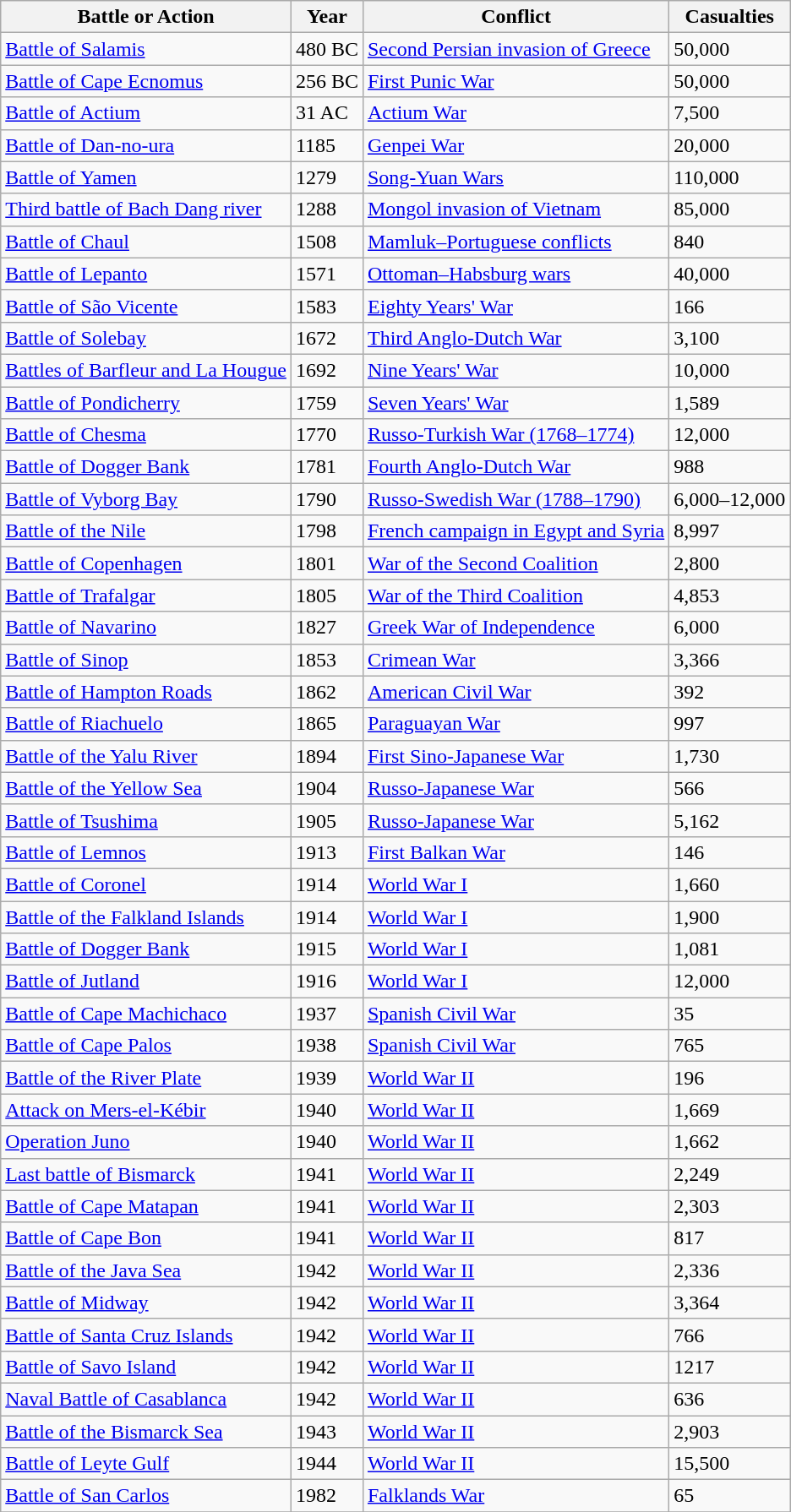<table class="wikitable sortable">
<tr>
<th>Battle or Action</th>
<th>Year</th>
<th>Conflict</th>
<th data-sort-type=number>Casualties</th>
</tr>
<tr>
<td><a href='#'>Battle of Salamis</a></td>
<td>480 BC</td>
<td><a href='#'>Second Persian invasion of Greece</a></td>
<td>50,000</td>
</tr>
<tr>
<td><a href='#'>Battle of Cape Ecnomus</a></td>
<td>256 BC</td>
<td><a href='#'>First Punic War</a></td>
<td>50,000</td>
</tr>
<tr>
<td><a href='#'>Battle of Actium</a></td>
<td>31 AC</td>
<td><a href='#'>Actium War</a></td>
<td>7,500</td>
</tr>
<tr>
<td><a href='#'>Battle of Dan-no-ura</a></td>
<td>1185</td>
<td><a href='#'>Genpei War</a></td>
<td>20,000</td>
</tr>
<tr>
<td><a href='#'>Battle of Yamen</a></td>
<td>1279</td>
<td><a href='#'>Song-Yuan Wars</a></td>
<td>110,000</td>
</tr>
<tr>
<td><a href='#'>Third battle of Bach Dang river</a></td>
<td>1288</td>
<td><a href='#'>Mongol invasion of Vietnam</a></td>
<td>85,000</td>
</tr>
<tr>
<td><a href='#'>Battle of Chaul</a></td>
<td>1508</td>
<td><a href='#'>Mamluk–Portuguese conflicts</a></td>
<td>840</td>
</tr>
<tr>
<td><a href='#'>Battle of Lepanto</a></td>
<td>1571</td>
<td><a href='#'>Ottoman–Habsburg wars</a></td>
<td>40,000</td>
</tr>
<tr>
<td><a href='#'>Battle of São Vicente</a></td>
<td>1583</td>
<td><a href='#'>Eighty Years' War</a></td>
<td>166</td>
</tr>
<tr>
<td><a href='#'>Battle of Solebay</a></td>
<td>1672</td>
<td><a href='#'>Third Anglo-Dutch War</a></td>
<td>3,100</td>
</tr>
<tr>
<td><a href='#'>Battles of Barfleur and La Hougue</a></td>
<td>1692</td>
<td><a href='#'>Nine Years' War</a></td>
<td>10,000</td>
</tr>
<tr>
<td><a href='#'>Battle of Pondicherry</a></td>
<td>1759</td>
<td><a href='#'>Seven Years' War</a></td>
<td>1,589</td>
</tr>
<tr>
<td><a href='#'>Battle of Chesma</a></td>
<td>1770</td>
<td><a href='#'>Russo-Turkish War (1768–1774)</a></td>
<td>12,000</td>
</tr>
<tr>
<td><a href='#'>Battle of Dogger Bank</a></td>
<td>1781</td>
<td><a href='#'>Fourth Anglo-Dutch War</a></td>
<td>988</td>
</tr>
<tr>
<td><a href='#'>Battle of Vyborg Bay</a></td>
<td>1790</td>
<td><a href='#'>Russo-Swedish War (1788–1790)</a></td>
<td>6,000–12,000</td>
</tr>
<tr>
<td><a href='#'>Battle of the Nile</a></td>
<td>1798</td>
<td><a href='#'>French campaign in Egypt and Syria</a></td>
<td>8,997</td>
</tr>
<tr>
<td><a href='#'>Battle of Copenhagen</a></td>
<td>1801</td>
<td><a href='#'>War of the Second Coalition</a></td>
<td>2,800</td>
</tr>
<tr>
<td><a href='#'>Battle of Trafalgar</a></td>
<td>1805</td>
<td><a href='#'>War of the Third Coalition</a></td>
<td>4,853</td>
</tr>
<tr>
<td><a href='#'>Battle of Navarino</a></td>
<td>1827</td>
<td><a href='#'>Greek War of Independence</a></td>
<td>6,000</td>
</tr>
<tr>
<td><a href='#'>Battle of Sinop</a></td>
<td>1853</td>
<td><a href='#'>Crimean War</a></td>
<td>3,366</td>
</tr>
<tr>
<td><a href='#'>Battle of Hampton Roads</a></td>
<td>1862</td>
<td><a href='#'>American Civil War</a></td>
<td>392</td>
</tr>
<tr>
<td><a href='#'>Battle of Riachuelo</a></td>
<td>1865</td>
<td><a href='#'>Paraguayan War</a></td>
<td>997</td>
</tr>
<tr>
<td><a href='#'>Battle of the Yalu River</a></td>
<td>1894</td>
<td><a href='#'>First Sino-Japanese War</a></td>
<td>1,730</td>
</tr>
<tr>
<td><a href='#'>Battle of the Yellow Sea</a></td>
<td>1904</td>
<td><a href='#'>Russo-Japanese War</a></td>
<td>566</td>
</tr>
<tr>
<td><a href='#'>Battle of Tsushima</a></td>
<td>1905</td>
<td><a href='#'>Russo-Japanese War</a></td>
<td>5,162</td>
</tr>
<tr>
<td><a href='#'>Battle of Lemnos</a></td>
<td>1913</td>
<td><a href='#'>First Balkan War</a></td>
<td>146</td>
</tr>
<tr>
<td><a href='#'>Battle of Coronel</a></td>
<td>1914</td>
<td><a href='#'>World War I</a></td>
<td>1,660</td>
</tr>
<tr>
<td><a href='#'>Battle of the Falkland Islands</a></td>
<td>1914</td>
<td><a href='#'>World War I</a></td>
<td>1,900</td>
</tr>
<tr>
<td><a href='#'>Battle of Dogger Bank</a></td>
<td>1915</td>
<td><a href='#'>World War I</a></td>
<td>1,081</td>
</tr>
<tr>
<td><a href='#'>Battle of Jutland</a></td>
<td>1916</td>
<td><a href='#'>World War I</a></td>
<td>12,000</td>
</tr>
<tr>
<td><a href='#'>Battle of Cape Machichaco</a></td>
<td>1937</td>
<td><a href='#'>Spanish Civil War</a></td>
<td>35</td>
</tr>
<tr>
<td><a href='#'>Battle of Cape Palos</a></td>
<td>1938</td>
<td><a href='#'>Spanish Civil War</a></td>
<td>765</td>
</tr>
<tr>
<td><a href='#'>Battle of the River Plate</a></td>
<td>1939</td>
<td><a href='#'>World War II</a></td>
<td>196</td>
</tr>
<tr>
<td><a href='#'>Attack on Mers-el-Kébir</a></td>
<td>1940</td>
<td><a href='#'>World War II</a></td>
<td>1,669</td>
</tr>
<tr>
<td><a href='#'>Operation Juno</a></td>
<td>1940</td>
<td><a href='#'>World War II</a></td>
<td>1,662</td>
</tr>
<tr>
<td><a href='#'>Last battle of Bismarck</a></td>
<td>1941</td>
<td><a href='#'>World War II</a></td>
<td>2,249</td>
</tr>
<tr>
<td><a href='#'>Battle of Cape Matapan</a></td>
<td>1941</td>
<td><a href='#'>World War II</a></td>
<td>2,303</td>
</tr>
<tr>
<td><a href='#'>Battle of Cape Bon</a></td>
<td>1941</td>
<td><a href='#'>World War II</a></td>
<td>817</td>
</tr>
<tr>
<td><a href='#'>Battle of the Java Sea</a></td>
<td>1942</td>
<td><a href='#'>World War II</a></td>
<td>2,336</td>
</tr>
<tr>
<td><a href='#'>Battle of Midway</a></td>
<td>1942</td>
<td><a href='#'>World War II</a></td>
<td>3,364</td>
</tr>
<tr>
<td><a href='#'>Battle of Santa Cruz Islands</a></td>
<td>1942</td>
<td><a href='#'>World War II</a></td>
<td>766</td>
</tr>
<tr>
<td><a href='#'>Battle of Savo Island</a></td>
<td>1942</td>
<td><a href='#'>World War II</a></td>
<td>1217</td>
</tr>
<tr>
<td><a href='#'>Naval Battle of Casablanca</a></td>
<td>1942</td>
<td><a href='#'>World War II</a></td>
<td>636</td>
</tr>
<tr>
<td><a href='#'>Battle of the Bismarck Sea</a></td>
<td>1943</td>
<td><a href='#'>World War II</a></td>
<td>2,903</td>
</tr>
<tr>
<td><a href='#'>Battle of Leyte Gulf</a></td>
<td>1944</td>
<td><a href='#'>World War II</a></td>
<td>15,500</td>
</tr>
<tr>
<td><a href='#'>Battle of San Carlos</a></td>
<td>1982</td>
<td><a href='#'>Falklands War</a></td>
<td>65</td>
</tr>
<tr>
</tr>
</table>
